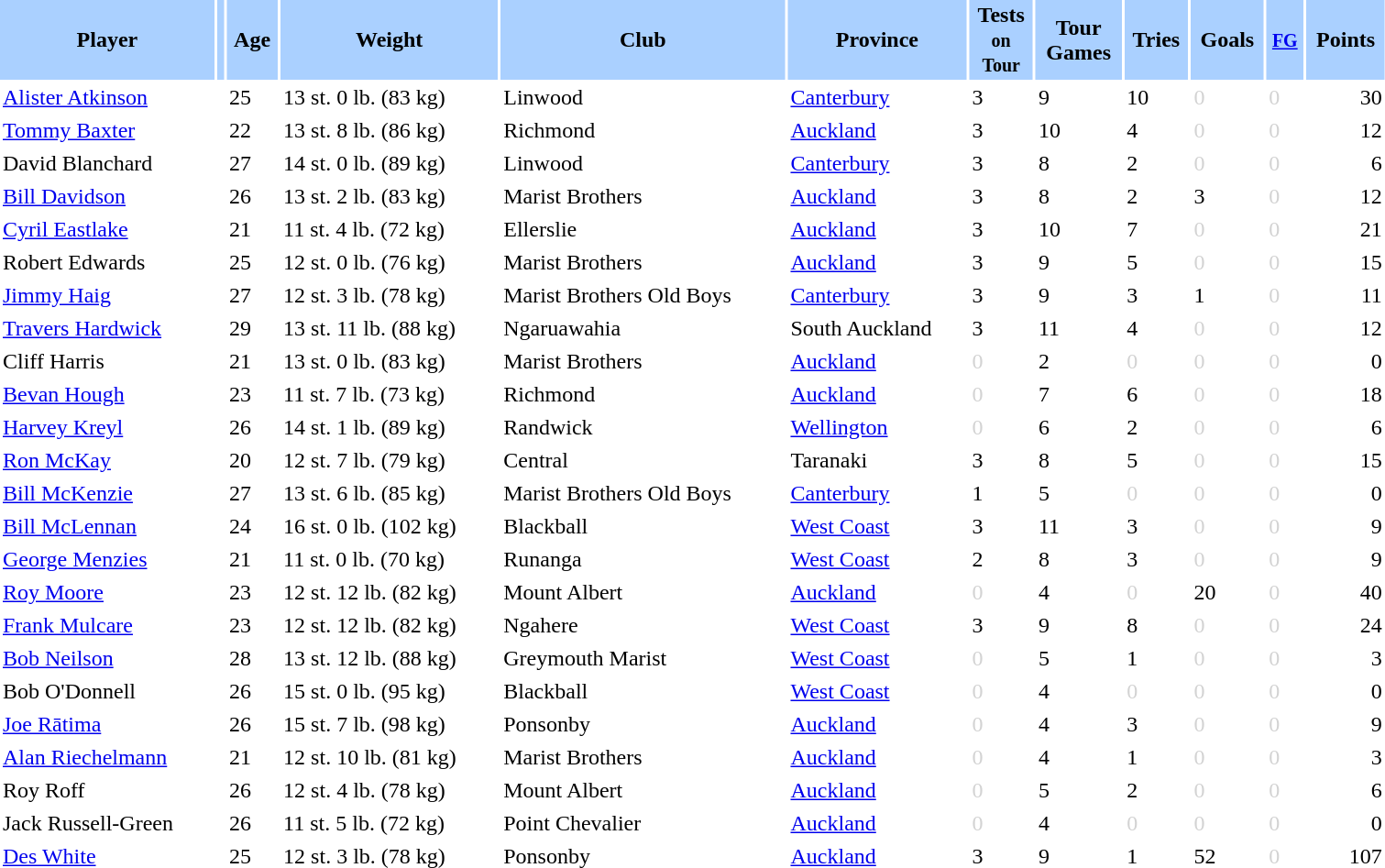<table class="sortable" border="0" cellspacing="2" cellpadding="2" style="width:80%;" style="text-align:center;">
<tr style="background:#AAD0FF">
<th>Player</th>
<th></th>
<th>Age</th>
<th>Weight</th>
<th>Club</th>
<th>Province</th>
<th>Tests<br><small>on<br>Tour</small></th>
<th>Tour<br>Games</th>
<th>Tries</th>
<th>Goals</th>
<th><small><a href='#'>FG</a></small></th>
<th>Points</th>
</tr>
<tr>
<td align=left><a href='#'>Alister Atkinson</a></td>
<td></td>
<td>25</td>
<td>13 st. 0 lb. (83 kg)</td>
<td align=left>Linwood</td>
<td align=left> <a href='#'>Canterbury</a></td>
<td>3</td>
<td>9</td>
<td>10</td>
<td style="color:lightgray">0</td>
<td style="color:lightgray">0</td>
<td align=right>30</td>
</tr>
<tr>
<td align=left><a href='#'>Tommy Baxter</a></td>
<td></td>
<td>22</td>
<td>13 st. 8 lb. (86 kg)</td>
<td align=left>Richmond</td>
<td align=left> <a href='#'>Auckland</a></td>
<td>3</td>
<td>10</td>
<td>4</td>
<td style="color:lightgray">0</td>
<td style="color:lightgray">0</td>
<td align=right>12</td>
</tr>
<tr>
<td align=left>David Blanchard</td>
<td></td>
<td>27</td>
<td>14 st. 0 lb. (89 kg)</td>
<td align=left>Linwood</td>
<td align=left> <a href='#'>Canterbury</a></td>
<td>3</td>
<td>8</td>
<td>2</td>
<td style="color:lightgray">0</td>
<td style="color:lightgray">0</td>
<td align=right>6</td>
</tr>
<tr>
<td align=left><a href='#'>Bill Davidson</a></td>
<td></td>
<td>26</td>
<td>13 st. 2 lb. (83 kg)</td>
<td align=left>Marist Brothers</td>
<td align=left> <a href='#'>Auckland</a></td>
<td>3</td>
<td>8</td>
<td>2</td>
<td>3</td>
<td style="color:lightgray">0</td>
<td align=right>12</td>
</tr>
<tr>
<td align=left><a href='#'>Cyril Eastlake</a></td>
<td></td>
<td>21</td>
<td>11 st. 4 lb. (72 kg)</td>
<td align=left>Ellerslie</td>
<td align=left> <a href='#'>Auckland</a></td>
<td>3</td>
<td>10</td>
<td>7</td>
<td style="color:lightgray">0</td>
<td style="color:lightgray">0</td>
<td align=right>21</td>
</tr>
<tr>
<td align=left>Robert Edwards</td>
<td></td>
<td>25</td>
<td>12 st. 0 lb. (76 kg)</td>
<td align=left>Marist Brothers</td>
<td align=left> <a href='#'>Auckland</a></td>
<td>3</td>
<td>9</td>
<td>5</td>
<td style="color:lightgray">0</td>
<td style="color:lightgray">0</td>
<td align=right>15</td>
</tr>
<tr>
<td align=left><a href='#'>Jimmy Haig</a></td>
<td></td>
<td>27</td>
<td>12 st. 3 lb. (78 kg)</td>
<td align=left>Marist Brothers Old Boys</td>
<td align=left> <a href='#'>Canterbury</a></td>
<td>3</td>
<td>9</td>
<td>3</td>
<td>1</td>
<td style="color:lightgray">0</td>
<td align=right>11</td>
</tr>
<tr>
<td align=left><a href='#'>Travers Hardwick</a></td>
<td></td>
<td>29</td>
<td>13 st. 11 lb. (88 kg)</td>
<td align=left>Ngaruawahia</td>
<td align=left>South Auckland</td>
<td>3</td>
<td>11</td>
<td>4</td>
<td style="color:lightgray">0</td>
<td style="color:lightgray">0</td>
<td align=right>12</td>
</tr>
<tr>
<td align=left>Cliff Harris</td>
<td></td>
<td>21</td>
<td>13 st. 0 lb. (83 kg)</td>
<td align=left>Marist Brothers</td>
<td align=left> <a href='#'>Auckland</a></td>
<td style="color:lightgray">0</td>
<td>2</td>
<td style="color:lightgray">0</td>
<td style="color:lightgray">0</td>
<td style="color:lightgray">0</td>
<td align=right>0</td>
</tr>
<tr>
<td align=left><a href='#'>Bevan Hough</a></td>
<td></td>
<td>23</td>
<td>11 st. 7 lb. (73 kg)</td>
<td align=left>Richmond</td>
<td align=left> <a href='#'>Auckland</a></td>
<td style="color:lightgray">0</td>
<td>7</td>
<td>6</td>
<td style="color:lightgray">0</td>
<td style="color:lightgray">0</td>
<td align=right>18</td>
</tr>
<tr>
<td align=left><a href='#'>Harvey Kreyl</a></td>
<td></td>
<td>26</td>
<td>14 st. 1 lb. (89 kg)</td>
<td align=left>Randwick</td>
<td align=left> <a href='#'>Wellington</a></td>
<td style="color:lightgray">0</td>
<td>6</td>
<td>2</td>
<td style="color:lightgray">0</td>
<td style="color:lightgray">0</td>
<td align=right>6</td>
</tr>
<tr>
<td align=left><a href='#'>Ron McKay</a></td>
<td></td>
<td>20</td>
<td>12 st. 7 lb. (79 kg)</td>
<td align=left>Central</td>
<td align=left> Taranaki</td>
<td>3</td>
<td>8</td>
<td>5</td>
<td style="color:lightgray">0</td>
<td style="color:lightgray">0</td>
<td align=right>15</td>
</tr>
<tr>
<td align=left><a href='#'>Bill McKenzie</a></td>
<td></td>
<td>27</td>
<td>13 st. 6 lb. (85 kg)</td>
<td align=left>Marist Brothers Old Boys</td>
<td align=left> <a href='#'>Canterbury</a></td>
<td>1</td>
<td>5</td>
<td style="color:lightgray">0</td>
<td style="color:lightgray">0</td>
<td style="color:lightgray">0</td>
<td align=right>0</td>
</tr>
<tr>
<td align=left><a href='#'>Bill McLennan</a></td>
<td></td>
<td>24</td>
<td>16 st. 0 lb. (102 kg)</td>
<td align=left>Blackball</td>
<td align=left> <a href='#'>West Coast</a></td>
<td>3</td>
<td>11</td>
<td>3</td>
<td style="color:lightgray">0</td>
<td style="color:lightgray">0</td>
<td align=right>9</td>
</tr>
<tr>
<td align=left><a href='#'>George Menzies</a></td>
<td></td>
<td>21</td>
<td>11 st. 0 lb. (70 kg)</td>
<td align=left>Runanga</td>
<td align=left> <a href='#'>West Coast</a></td>
<td>2</td>
<td>8</td>
<td>3</td>
<td style="color:lightgray">0</td>
<td style="color:lightgray">0</td>
<td align=right>9</td>
</tr>
<tr>
<td align=left><a href='#'>Roy Moore</a></td>
<td></td>
<td>23</td>
<td>12 st. 12 lb. (82 kg)</td>
<td align=left>Mount Albert</td>
<td align=left> <a href='#'>Auckland</a></td>
<td style="color:lightgray">0</td>
<td>4</td>
<td style="color:lightgray">0</td>
<td>20</td>
<td style="color:lightgray">0</td>
<td align=right>40</td>
</tr>
<tr>
<td align=left><a href='#'>Frank Mulcare</a></td>
<td></td>
<td>23</td>
<td>12 st. 12 lb. (82 kg)</td>
<td align=left>Ngahere</td>
<td align=left> <a href='#'>West Coast</a></td>
<td>3</td>
<td>9</td>
<td>8</td>
<td style="color:lightgray">0</td>
<td style="color:lightgray">0</td>
<td align=right>24</td>
</tr>
<tr>
<td align=left><a href='#'>Bob Neilson</a></td>
<td></td>
<td>28</td>
<td>13 st. 12 lb. (88 kg)</td>
<td align=left>Greymouth Marist</td>
<td align=left> <a href='#'>West Coast</a></td>
<td style="color:lightgray">0</td>
<td>5</td>
<td>1</td>
<td style="color:lightgray">0</td>
<td style="color:lightgray">0</td>
<td align=right>3</td>
</tr>
<tr>
<td align=left>Bob O'Donnell</td>
<td></td>
<td>26</td>
<td>15 st. 0 lb. (95 kg)</td>
<td align=left>Blackball</td>
<td align=left> <a href='#'>West Coast</a></td>
<td style="color:lightgray">0</td>
<td>4</td>
<td style="color:lightgray">0</td>
<td style="color:lightgray">0</td>
<td style="color:lightgray">0</td>
<td align=right>0</td>
</tr>
<tr>
<td align=left><a href='#'>Joe Rātima</a></td>
<td></td>
<td>26</td>
<td>15 st. 7 lb. (98 kg)</td>
<td align=left>Ponsonby</td>
<td align=left> <a href='#'>Auckland</a></td>
<td style="color:lightgray">0</td>
<td>4</td>
<td>3</td>
<td style="color:lightgray">0</td>
<td style="color:lightgray">0</td>
<td align=right>9</td>
</tr>
<tr>
<td align=left><a href='#'>Alan Riechelmann</a></td>
<td></td>
<td>21</td>
<td>12 st. 10 lb. (81 kg)</td>
<td align=left>Marist Brothers</td>
<td align=left> <a href='#'>Auckland</a></td>
<td style="color:lightgray">0</td>
<td>4</td>
<td>1</td>
<td style="color:lightgray">0</td>
<td style="color:lightgray">0</td>
<td align=right>3</td>
</tr>
<tr>
<td align=left>Roy Roff</td>
<td></td>
<td>26</td>
<td>12 st. 4 lb. (78 kg)</td>
<td align=left>Mount Albert</td>
<td align=left> <a href='#'>Auckland</a></td>
<td style="color:lightgray">0</td>
<td>5</td>
<td>2</td>
<td style="color:lightgray">0</td>
<td style="color:lightgray">0</td>
<td align=right>6</td>
</tr>
<tr>
<td align=left>Jack Russell-Green</td>
<td></td>
<td>26</td>
<td>11 st. 5 lb. (72 kg)</td>
<td align=left>Point Chevalier</td>
<td align=left> <a href='#'>Auckland</a></td>
<td style="color:lightgray">0</td>
<td>4</td>
<td style="color:lightgray">0</td>
<td style="color:lightgray">0</td>
<td style="color:lightgray">0</td>
<td align=right>0</td>
</tr>
<tr>
<td align=left><a href='#'>Des White</a></td>
<td></td>
<td>25</td>
<td>12 st. 3 lb. (78 kg)</td>
<td align=left>Ponsonby</td>
<td align=left> <a href='#'>Auckland</a></td>
<td>3</td>
<td>9</td>
<td>1</td>
<td>52</td>
<td style="color:lightgray">0</td>
<td align=right>107</td>
</tr>
</table>
